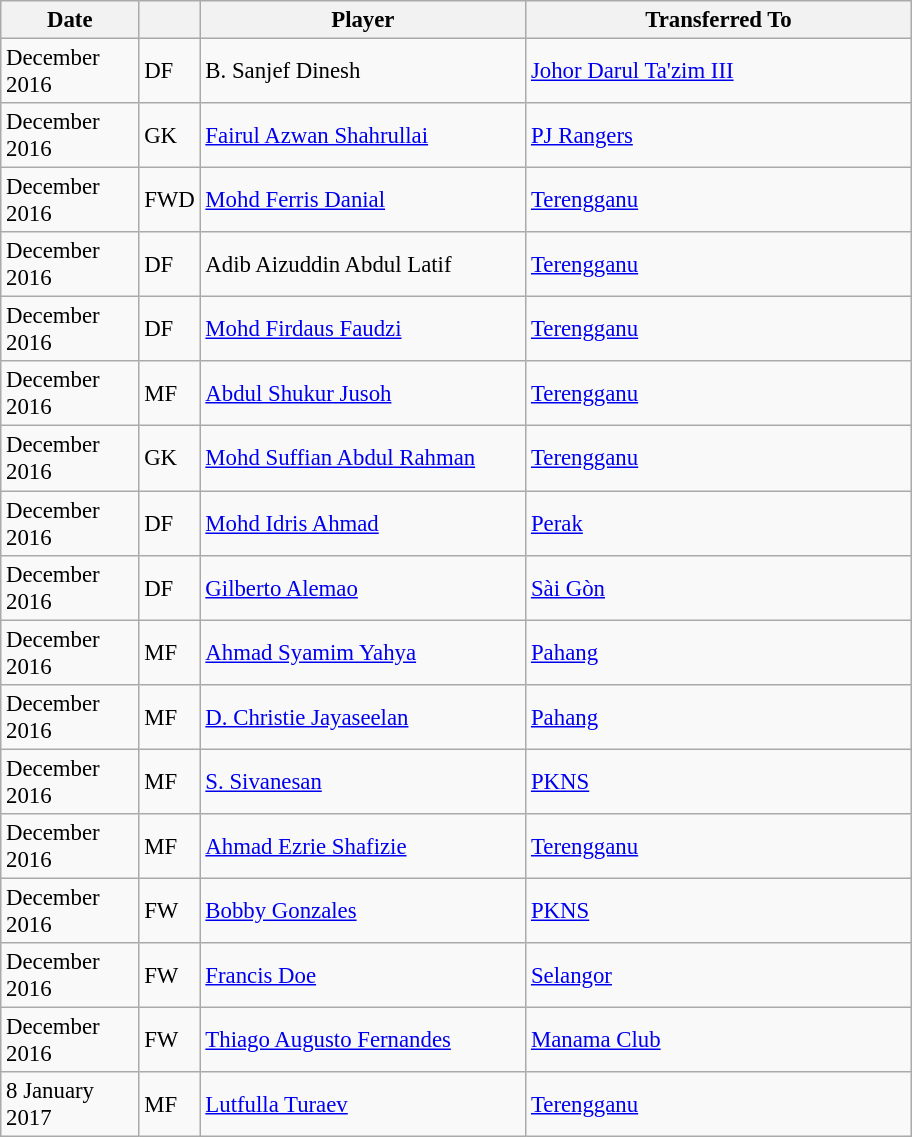<table class="wikitable plainrowheaders sortable" style="font-size:95%">
<tr>
<th scope=col style="width:85px;"><strong>Date</strong></th>
<th></th>
<th scope=col style="width:210px;"><strong>Player</strong></th>
<th scope=col style="width:250px;"><strong>Transferred To</strong></th>
</tr>
<tr>
<td>December 2016</td>
<td>DF</td>
<td> B. Sanjef Dinesh</td>
<td> <a href='#'>Johor Darul Ta'zim III</a></td>
</tr>
<tr>
<td>December 2016</td>
<td>GK</td>
<td> <a href='#'>Fairul Azwan Shahrullai</a></td>
<td> <a href='#'>PJ Rangers</a></td>
</tr>
<tr>
<td>December 2016</td>
<td>FWD</td>
<td> <a href='#'>Mohd Ferris Danial</a></td>
<td> <a href='#'>Terengganu</a></td>
</tr>
<tr>
<td>December 2016</td>
<td>DF</td>
<td> Adib Aizuddin Abdul Latif</td>
<td> <a href='#'>Terengganu</a></td>
</tr>
<tr>
<td>December 2016</td>
<td>DF</td>
<td> <a href='#'>Mohd Firdaus Faudzi</a></td>
<td> <a href='#'>Terengganu</a></td>
</tr>
<tr>
<td>December 2016</td>
<td>MF</td>
<td> <a href='#'>Abdul Shukur Jusoh</a></td>
<td> <a href='#'>Terengganu</a></td>
</tr>
<tr>
<td>December 2016</td>
<td>GK</td>
<td> <a href='#'>Mohd Suffian Abdul Rahman</a></td>
<td> <a href='#'>Terengganu</a></td>
</tr>
<tr>
<td>December 2016</td>
<td>DF</td>
<td> <a href='#'>Mohd Idris Ahmad</a></td>
<td> <a href='#'>Perak</a></td>
</tr>
<tr>
<td>December 2016</td>
<td>DF</td>
<td> <a href='#'>Gilberto Alemao</a></td>
<td> <a href='#'>Sài Gòn</a></td>
</tr>
<tr>
<td>December 2016</td>
<td>MF</td>
<td> <a href='#'>Ahmad Syamim Yahya</a></td>
<td> <a href='#'>Pahang</a></td>
</tr>
<tr>
<td>December 2016</td>
<td>MF</td>
<td> <a href='#'>D. Christie Jayaseelan</a></td>
<td> <a href='#'>Pahang</a></td>
</tr>
<tr>
<td>December 2016</td>
<td>MF</td>
<td> <a href='#'>S. Sivanesan</a></td>
<td> <a href='#'>PKNS</a></td>
</tr>
<tr>
<td>December 2016</td>
<td>MF</td>
<td> <a href='#'>Ahmad Ezrie Shafizie</a></td>
<td> <a href='#'>Terengganu</a></td>
</tr>
<tr>
<td>December 2016</td>
<td>FW</td>
<td> <a href='#'>Bobby Gonzales</a></td>
<td> <a href='#'>PKNS</a></td>
</tr>
<tr>
<td>December 2016</td>
<td>FW</td>
<td> <a href='#'>Francis Doe</a></td>
<td> <a href='#'>Selangor</a></td>
</tr>
<tr>
<td>December 2016</td>
<td>FW</td>
<td> <a href='#'>Thiago Augusto Fernandes</a></td>
<td> <a href='#'>Manama Club</a></td>
</tr>
<tr>
<td>8 January 2017</td>
<td>MF</td>
<td> <a href='#'>Lutfulla Turaev</a></td>
<td> <a href='#'>Terengganu</a></td>
</tr>
</table>
